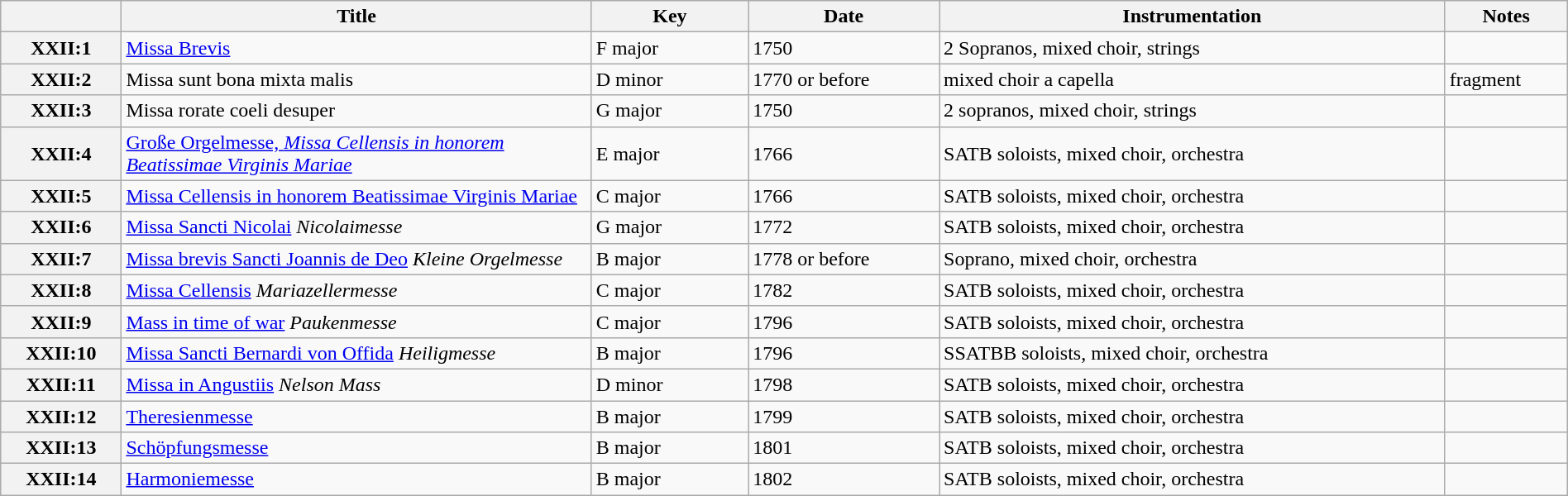<table class="wikitable sortable" style="text-align: left" width=100%>
<tr>
<th scope="col"><a href='#'></a></th>
<th scope="col" style="width: 30%;">Title</th>
<th scope="col" style="width: 10%;">Key</th>
<th scope="col">Date</th>
<th scope="col">Instrumentation</th>
<th scope="col">Notes</th>
</tr>
<tr>
<th scope="row">XXII:1</th>
<td><a href='#'>Missa Brevis</a></td>
<td>F major</td>
<td> 1750</td>
<td>2 Sopranos, mixed choir, strings</td>
<td></td>
</tr>
<tr>
<th scope="row">XXII:2</th>
<td>Missa sunt bona mixta malis</td>
<td>D minor</td>
<td>1770 or before</td>
<td>mixed choir a capella</td>
<td>fragment</td>
</tr>
<tr>
<th scope="row">XXII:3</th>
<td>Missa rorate coeli desuper</td>
<td>G major</td>
<td> 1750</td>
<td>2 sopranos, mixed choir, strings</td>
<td></td>
</tr>
<tr>
<th scope="row">XXII:4</th>
<td><a href='#'>Große Orgelmesse, <em>Missa Cellensis in honorem Beatissimae Virginis Mariae</em></a></td>
<td>E major</td>
<td> 1766</td>
<td>SATB soloists, mixed choir, orchestra</td>
<td></td>
</tr>
<tr>
<th scope="row">XXII:5</th>
<td><a href='#'>Missa Cellensis in honorem Beatissimae Virginis Mariae</a></td>
<td>C major</td>
<td>1766</td>
<td>SATB soloists, mixed choir, orchestra</td>
<td></td>
</tr>
<tr>
<th scope="row">XXII:6</th>
<td><a href='#'>Missa Sancti Nicolai</a> <em>Nicolaimesse</em></td>
<td>G major</td>
<td>1772</td>
<td>SATB soloists, mixed choir, orchestra</td>
<td></td>
</tr>
<tr>
<th scope="row">XXII:7</th>
<td><a href='#'>Missa brevis Sancti Joannis de Deo</a> <em>Kleine Orgelmesse</em></td>
<td>B major</td>
<td>1778 or before</td>
<td>Soprano, mixed choir, orchestra</td>
<td></td>
</tr>
<tr>
<th scope="row">XXII:8</th>
<td><a href='#'>Missa Cellensis</a> <em>Mariazellermesse</em></td>
<td>C major</td>
<td>1782</td>
<td>SATB soloists, mixed choir, orchestra</td>
<td></td>
</tr>
<tr>
<th scope="row">XXII:9</th>
<td><a href='#'>Mass in time of war</a> <em>Paukenmesse</em></td>
<td>C major</td>
<td>1796</td>
<td>SATB soloists, mixed choir, orchestra</td>
<td></td>
</tr>
<tr>
<th scope="row">XXII:10</th>
<td><a href='#'>Missa Sancti Bernardi von Offida</a> <em>Heiligmesse</em></td>
<td>B major</td>
<td>1796</td>
<td>SSATBB soloists, mixed choir, orchestra</td>
<td></td>
</tr>
<tr>
<th scope="row">XXII:11</th>
<td><a href='#'>Missa in Angustiis</a> <em>Nelson Mass</em></td>
<td>D minor</td>
<td>1798</td>
<td>SATB soloists, mixed choir, orchestra</td>
<td></td>
</tr>
<tr>
<th scope="row">XXII:12</th>
<td><a href='#'>Theresienmesse</a></td>
<td>B major</td>
<td>1799</td>
<td>SATB soloists, mixed choir, orchestra</td>
<td></td>
</tr>
<tr>
<th scope="row">XXII:13</th>
<td><a href='#'>Schöpfungsmesse</a></td>
<td>B major</td>
<td>1801</td>
<td>SATB soloists, mixed choir, orchestra</td>
<td></td>
</tr>
<tr>
<th scope="row">XXII:14</th>
<td><a href='#'>Harmoniemesse</a></td>
<td>B major</td>
<td>1802</td>
<td>SATB soloists, mixed choir, orchestra</td>
<td></td>
</tr>
</table>
